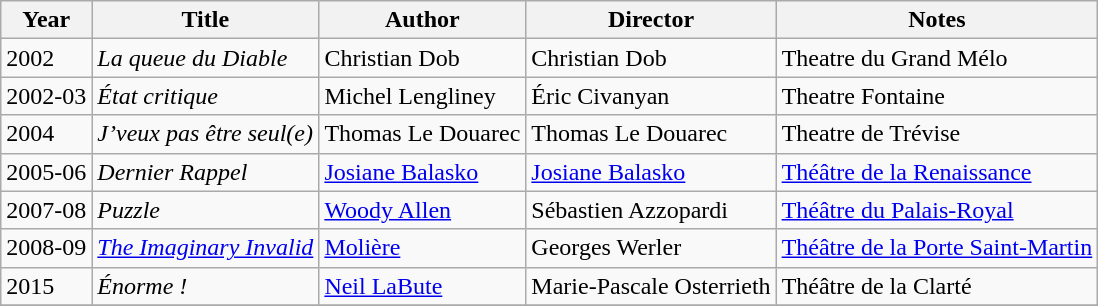<table class="wikitable">
<tr>
<th>Year</th>
<th>Title</th>
<th>Author</th>
<th>Director</th>
<th>Notes</th>
</tr>
<tr>
<td rowspan=1>2002</td>
<td><em>La queue du Diable</em></td>
<td>Christian Dob</td>
<td>Christian Dob</td>
<td>Theatre du Grand Mélo</td>
</tr>
<tr>
<td rowspan=1>2002-03</td>
<td><em>État critique</em></td>
<td>Michel Lengliney</td>
<td>Éric Civanyan</td>
<td>Theatre Fontaine</td>
</tr>
<tr>
<td rowspan=1>2004</td>
<td><em>J’veux pas être seul(e)</em></td>
<td>Thomas Le Douarec</td>
<td>Thomas Le Douarec</td>
<td>Theatre de Trévise</td>
</tr>
<tr>
<td rowspan=1>2005-06</td>
<td><em>Dernier Rappel</em></td>
<td><a href='#'>Josiane Balasko</a></td>
<td><a href='#'>Josiane Balasko</a></td>
<td><a href='#'>Théâtre de la Renaissance</a></td>
</tr>
<tr>
<td rowspan=1>2007-08</td>
<td><em>Puzzle</em></td>
<td><a href='#'>Woody Allen</a></td>
<td>Sébastien Azzopardi</td>
<td><a href='#'>Théâtre du Palais-Royal</a></td>
</tr>
<tr>
<td rowspan=1>2008-09</td>
<td><em><a href='#'>The Imaginary Invalid</a></em></td>
<td><a href='#'>Molière</a></td>
<td>Georges Werler</td>
<td><a href='#'>Théâtre de la Porte Saint-Martin</a></td>
</tr>
<tr>
<td rowspan=1>2015</td>
<td><em>Énorme !</em></td>
<td><a href='#'>Neil LaBute</a></td>
<td>Marie-Pascale Osterrieth</td>
<td>Théâtre de la Clarté</td>
</tr>
<tr>
</tr>
</table>
